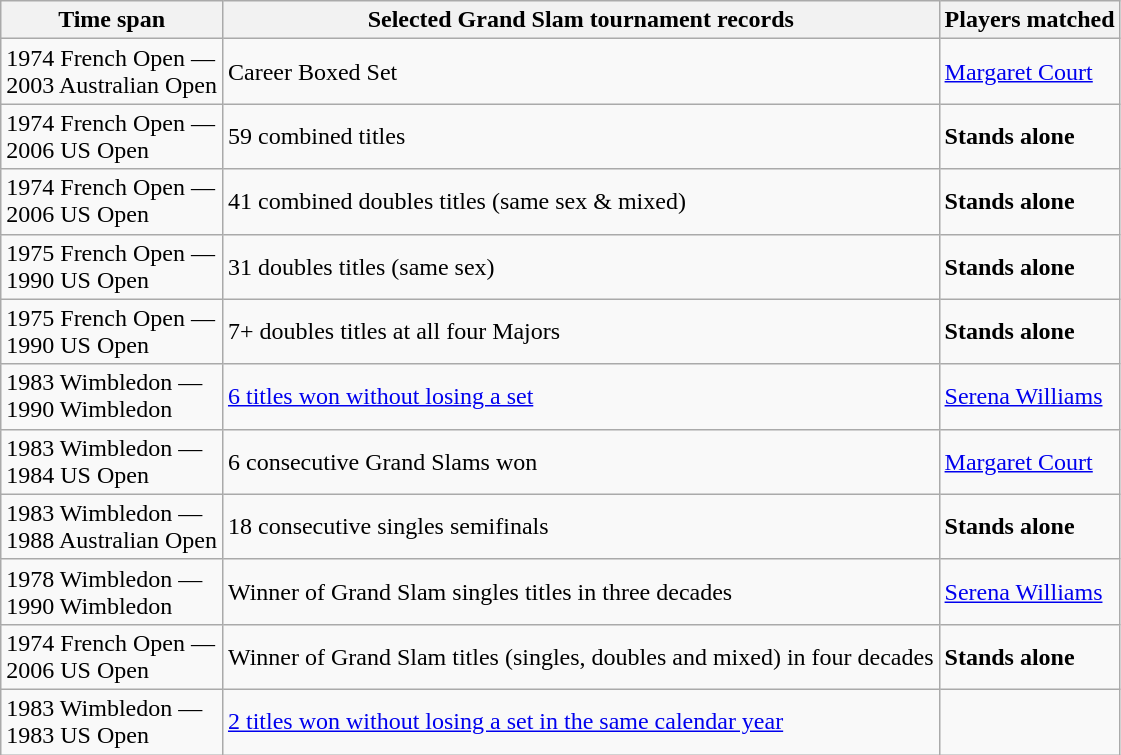<table class="wikitable collapsible collapsed">
<tr>
<th>Time span</th>
<th>Selected Grand Slam tournament records</th>
<th>Players matched</th>
</tr>
<tr>
<td>1974 French Open —<br> 2003 Australian Open</td>
<td>Career Boxed Set</td>
<td><a href='#'>Margaret Court</a></td>
</tr>
<tr>
<td>1974 French Open —<br> 2006 US Open</td>
<td>59 combined titles</td>
<td><strong>Stands alone</strong></td>
</tr>
<tr>
<td>1974 French Open —<br> 2006 US Open</td>
<td>41 combined doubles titles (same sex & mixed)</td>
<td><strong>Stands alone</strong></td>
</tr>
<tr>
<td>1975 French Open —<br> 1990 US Open</td>
<td>31 doubles titles (same sex)</td>
<td><strong>Stands alone</strong></td>
</tr>
<tr>
<td>1975 French Open —<br> 1990 US Open</td>
<td>7+ doubles titles at all four Majors</td>
<td><strong>Stands alone</strong></td>
</tr>
<tr>
<td>1983 Wimbledon —<br> 1990 Wimbledon</td>
<td><a href='#'>6 titles won without losing a set</a></td>
<td><a href='#'>Serena Williams</a></td>
</tr>
<tr>
<td>1983 Wimbledon —<br> 1984 US Open</td>
<td>6 consecutive Grand Slams won</td>
<td><a href='#'>Margaret Court</a></td>
</tr>
<tr>
<td>1983 Wimbledon —<br> 1988 Australian Open</td>
<td>18 consecutive singles semifinals</td>
<td><strong>Stands alone</strong></td>
</tr>
<tr>
<td>1978 Wimbledon —<br> 1990 Wimbledon</td>
<td>Winner of Grand Slam singles titles in three decades</td>
<td><a href='#'>Serena Williams</a></td>
</tr>
<tr>
<td>1974 French Open —<br> 2006 US Open</td>
<td>Winner of Grand Slam titles (singles, doubles and mixed) in four decades</td>
<td><strong>Stands alone</strong></td>
</tr>
<tr>
<td>1983 Wimbledon —<br> 1983 US Open</td>
<td><a href='#'>2 titles won without losing a set in the same calendar year</a></td>
<td></td>
</tr>
</table>
